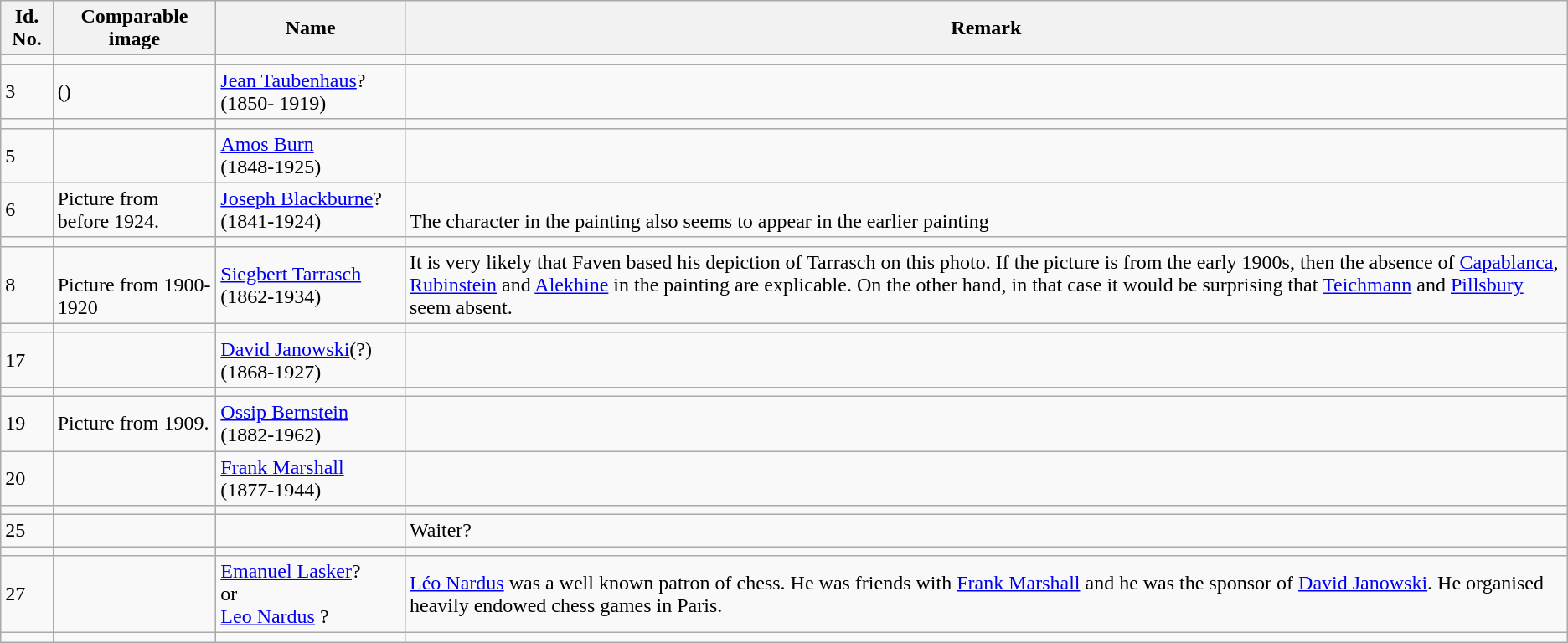<table class="wikitable">
<tr>
<th>Id. No.</th>
<th>Comparable image</th>
<th>Name</th>
<th>Remark</th>
</tr>
<tr>
<td></td>
<td></td>
<td></td>
<td></td>
</tr>
<tr>
<td>3</td>
<td>  ()</td>
<td><a href='#'>Jean Taubenhaus</a>? (1850- 1919)</td>
<td></td>
</tr>
<tr>
<td></td>
<td></td>
<td></td>
<td></td>
</tr>
<tr>
<td>5</td>
<td></td>
<td><a href='#'>Amos Burn</a><br>(1848-1925)</td>
<td></td>
</tr>
<tr>
<td>6</td>
<td> Picture from before 1924.</td>
<td><a href='#'>Joseph Blackburne</a>? (1841-1924)</td>
<td><br>The character in the painting also seems to appear in the earlier painting</td>
</tr>
<tr>
<td></td>
<td></td>
<td></td>
<td></td>
</tr>
<tr>
<td>8</td>
<td><br>Picture from 1900-1920</td>
<td><a href='#'>Siegbert Tarrasch</a><br>(1862-1934)</td>
<td>It is very likely that Faven based his depiction of Tarrasch on this photo. If the picture is from the early 1900s, then the absence of <a href='#'>Capablanca</a>, <a href='#'>Rubinstein</a> and <a href='#'>Alekhine</a> in the painting are explicable. On the other hand, in that case it would be surprising that <a href='#'>Teichmann</a> and <a href='#'>Pillsbury</a> seem absent.</td>
</tr>
<tr>
<td></td>
<td></td>
<td></td>
<td></td>
</tr>
<tr>
<td>17</td>
<td></td>
<td><a href='#'>David Janowski</a>(?)<br>(1868-1927)</td>
<td></td>
</tr>
<tr>
<td></td>
<td></td>
<td></td>
<td></td>
</tr>
<tr>
<td>19</td>
<td> Picture from 1909.</td>
<td><a href='#'>Ossip Bernstein</a><br>(1882-1962)</td>
<td></td>
</tr>
<tr>
<td>20</td>
<td></td>
<td><a href='#'>Frank Marshall</a><br>(1877-1944)</td>
<td></td>
</tr>
<tr>
<td></td>
<td></td>
<td></td>
<td></td>
</tr>
<tr>
<td>25</td>
<td></td>
<td></td>
<td>Waiter?</td>
</tr>
<tr>
<td></td>
<td></td>
<td></td>
<td></td>
</tr>
<tr>
<td>27</td>
<td></td>
<td><a href='#'>Emanuel Lasker</a>?<br>or<br><a href='#'>Leo Nardus</a> ?</td>
<td><a href='#'>Léo Nardus</a> was a well known patron of chess. He was friends with <a href='#'>Frank Marshall</a> and he was the sponsor of <a href='#'>David Janowski</a>. He organised heavily endowed chess games in Paris.</td>
</tr>
<tr>
<td></td>
<td></td>
<td></td>
<td></td>
</tr>
</table>
